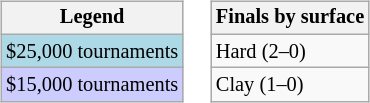<table>
<tr valign=top>
<td><br><table class=wikitable style="font-size:85%">
<tr>
<th>Legend</th>
</tr>
<tr style="background:lightblue;">
<td>$25,000 tournaments</td>
</tr>
<tr style="background:#ccf;">
<td>$15,000 tournaments</td>
</tr>
</table>
</td>
<td><br><table class=wikitable style="font-size:85%">
<tr>
<th>Finals by surface</th>
</tr>
<tr>
<td>Hard (2–0)</td>
</tr>
<tr>
<td>Clay (1–0)</td>
</tr>
</table>
</td>
</tr>
</table>
